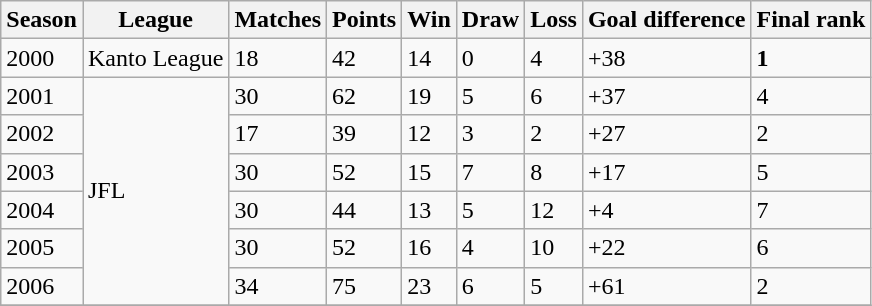<table class="wikitable">
<tr>
<th>Season</th>
<th>League</th>
<th>Matches</th>
<th>Points</th>
<th>Win</th>
<th>Draw</th>
<th>Loss</th>
<th>Goal difference</th>
<th>Final rank</th>
</tr>
<tr>
<td>2000</td>
<td>Kanto League</td>
<td>18</td>
<td>42</td>
<td>14</td>
<td>0</td>
<td>4</td>
<td>+38</td>
<td><strong>1</strong></td>
</tr>
<tr>
<td>2001</td>
<td rowspan=6>JFL</td>
<td>30</td>
<td>62</td>
<td>19</td>
<td>5</td>
<td>6</td>
<td>+37</td>
<td>4</td>
</tr>
<tr>
<td>2002</td>
<td>17</td>
<td>39</td>
<td>12</td>
<td>3</td>
<td>2</td>
<td>+27</td>
<td>2</td>
</tr>
<tr>
<td>2003</td>
<td>30</td>
<td>52</td>
<td>15</td>
<td>7</td>
<td>8</td>
<td>+17</td>
<td>5</td>
</tr>
<tr>
<td>2004</td>
<td>30</td>
<td>44</td>
<td>13</td>
<td>5</td>
<td>12</td>
<td>+4</td>
<td>7</td>
</tr>
<tr>
<td>2005</td>
<td>30</td>
<td>52</td>
<td>16</td>
<td>4</td>
<td>10</td>
<td>+22</td>
<td>6</td>
</tr>
<tr>
<td>2006</td>
<td>34</td>
<td>75</td>
<td>23</td>
<td>6</td>
<td>5</td>
<td>+61</td>
<td>2</td>
</tr>
<tr>
</tr>
</table>
